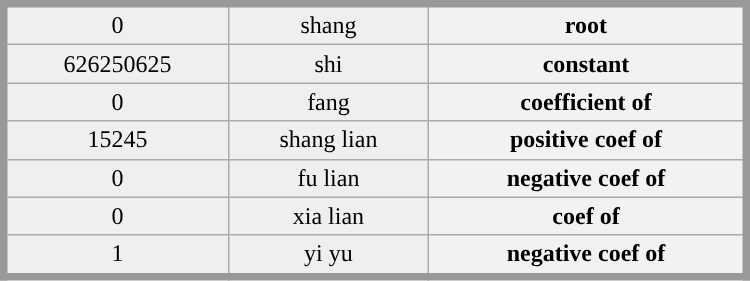<table border="0" width="500" align="center" style="border: 5px solid #999; background-color:#FFFFFF" class="wikitable plainrowheaders">
<tr align="center" bgcolor="#EFEFEF">
<td>0</td>
<td>shang</td>
<th scope="row">root</th>
</tr>
<tr align="center" bgcolor="#EFEFEF">
<td>626250625</td>
<td>shi</td>
<th scope="row">constant</th>
</tr>
<tr align="center" bgcolor="#EFEFEF">
<td>0</td>
<td>fang</td>
<th scope="row">coefficient of </th>
</tr>
<tr align="center" bgcolor="#EFEFEF">
<td>15245</td>
<td>shang lian</td>
<th scope="row">positive coef of </th>
</tr>
<tr align="center" bgcolor="#EFEFEF">
<td>0</td>
<td>fu lian</td>
<th scope="row">negative coef of </th>
</tr>
<tr align="center" bgcolor="#EFEFEF">
<td>0</td>
<td>xia lian</td>
<th scope="row">coef of </th>
</tr>
<tr align="center" bgcolor="#EFEFEF">
<td>1</td>
<td>yi yu</td>
<th scope="row">negative coef of </th>
</tr>
</table>
